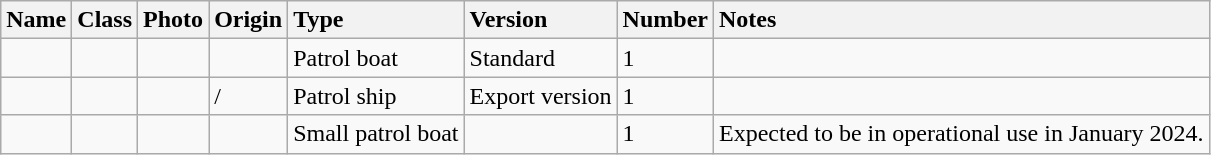<table class="wikitable">
<tr>
<th style="text-align: left;">Name</th>
<th style="text-align: left;">Class</th>
<th style="text-align: left;">Photo</th>
<th style="text-align: left;">Origin</th>
<th style="text-align: left;">Type</th>
<th style="text-align: left;">Version</th>
<th style="text-align: left;">Number</th>
<th style="text-align: left;">Notes</th>
</tr>
<tr>
<td></td>
<td></td>
<td></td>
<td></td>
<td>Patrol boat</td>
<td>Standard</td>
<td>1</td>
<td></td>
</tr>
<tr>
<td></td>
<td></td>
<td></td>
<td> /<br></td>
<td>Patrol ship</td>
<td>Export version</td>
<td>1</td>
<td></td>
</tr>
<tr>
<td></td>
<td></td>
<td></td>
<td></td>
<td>Small patrol boat</td>
<td></td>
<td>1</td>
<td>Expected to be in operational use in January 2024.</td>
</tr>
</table>
